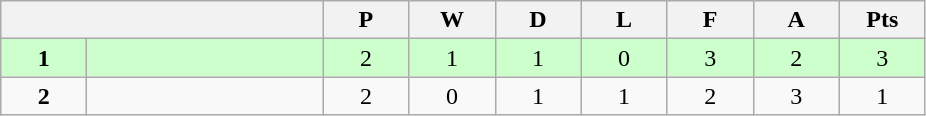<table class="wikitable">
<tr>
<th colspan="2"></th>
<th rowspan="1">P</th>
<th rowspan="1">W</th>
<th colspan="1">D</th>
<th colspan="1">L</th>
<th colspan="1">F</th>
<th colspan="1">A</th>
<th colspan="1">Pts</th>
</tr>
<tr style="background:#ccffcc;">
<td align=center width="50"><strong>1</strong></td>
<td width="150"><strong></strong></td>
<td align=center width="50">2</td>
<td align=center width="50">1</td>
<td align=center width="50">1</td>
<td align=center width="50">0</td>
<td align=center width="50">3</td>
<td align=center width="50">2</td>
<td align=center width="50">3</td>
</tr>
<tr>
<td align=center><strong>2</strong></td>
<td></td>
<td align=center>2</td>
<td align=center>0</td>
<td align=center>1</td>
<td align=center>1</td>
<td align=center>2</td>
<td align=center>3</td>
<td align=center>1</td>
</tr>
</table>
